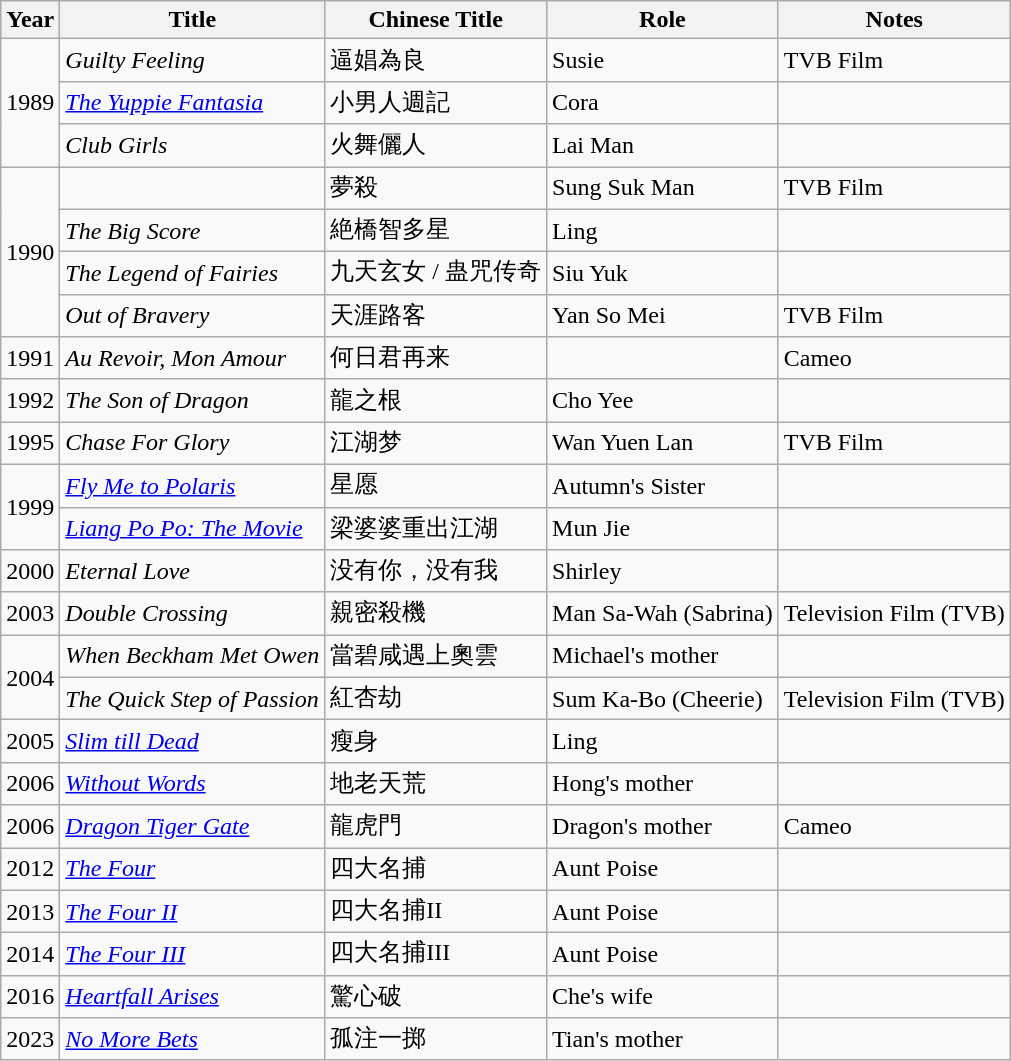<table class="wikitable sortable">
<tr>
<th>Year</th>
<th>Title</th>
<th>Chinese Title</th>
<th>Role</th>
<th class="unsortable">Notes</th>
</tr>
<tr>
<td rowspan="3">1989</td>
<td><em>Guilty Feeling</em></td>
<td>逼娼為良</td>
<td>Susie</td>
<td>TVB Film</td>
</tr>
<tr>
<td><em><a href='#'>The Yuppie Fantasia</a></em></td>
<td>小男人週記</td>
<td>Cora</td>
<td></td>
</tr>
<tr>
<td><em>Club Girls</em></td>
<td>火舞儷人</td>
<td>Lai Man</td>
<td></td>
</tr>
<tr>
<td rowspan="4">1990</td>
<td></td>
<td>夢殺</td>
<td>Sung Suk Man</td>
<td>TVB Film</td>
</tr>
<tr>
<td><em>The Big Score</em></td>
<td>絶橋智多星</td>
<td>Ling</td>
<td></td>
</tr>
<tr>
<td><em>The Legend of Fairies</em></td>
<td>九天玄女 / 蛊咒传奇</td>
<td>Siu Yuk</td>
<td></td>
</tr>
<tr>
<td><em>Out of Bravery</em></td>
<td>天涯路客</td>
<td>Yan So Mei</td>
<td>TVB Film</td>
</tr>
<tr>
<td>1991</td>
<td><em>Au Revoir, Mon Amour</em></td>
<td>何日君再来</td>
<td></td>
<td>Cameo</td>
</tr>
<tr>
<td>1992</td>
<td><em>The Son of Dragon</em></td>
<td>龍之根</td>
<td>Cho Yee</td>
<td></td>
</tr>
<tr>
<td>1995</td>
<td><em>Chase For Glory</em></td>
<td>江湖梦</td>
<td>Wan Yuen Lan</td>
<td>TVB Film</td>
</tr>
<tr>
<td rowspan="2">1999</td>
<td><em><a href='#'>Fly Me to Polaris</a></em></td>
<td>星愿</td>
<td>Autumn's Sister</td>
<td></td>
</tr>
<tr>
<td><em><a href='#'>Liang Po Po: The Movie</a></em></td>
<td>梁婆婆重出江湖</td>
<td>Mun Jie</td>
<td></td>
</tr>
<tr>
<td>2000</td>
<td><em>Eternal Love</em></td>
<td>没有你，没有我</td>
<td>Shirley</td>
<td></td>
</tr>
<tr>
<td>2003</td>
<td><em>Double Crossing</em></td>
<td>親密殺機</td>
<td>Man Sa-Wah (Sabrina)</td>
<td>Television Film (TVB)</td>
</tr>
<tr>
<td rowspan="2">2004</td>
<td><em>When Beckham Met Owen</em></td>
<td>當碧咸遇上奧雲</td>
<td>Michael's mother</td>
<td></td>
</tr>
<tr>
<td><em>The Quick Step of Passion</em></td>
<td>紅杏劫</td>
<td>Sum Ka-Bo (Cheerie)</td>
<td>Television Film (TVB)</td>
</tr>
<tr>
<td>2005</td>
<td><em><a href='#'>Slim till Dead</a></em></td>
<td>瘦身</td>
<td>Ling</td>
<td></td>
</tr>
<tr>
<td>2006</td>
<td><em><a href='#'>Without Words</a></em></td>
<td>地老天荒</td>
<td>Hong's mother</td>
<td></td>
</tr>
<tr>
<td>2006</td>
<td><em><a href='#'>Dragon Tiger Gate</a></em></td>
<td>龍虎門</td>
<td>Dragon's mother</td>
<td>Cameo</td>
</tr>
<tr>
<td>2012</td>
<td><em><a href='#'>The Four</a></em></td>
<td>四大名捕</td>
<td>Aunt Poise</td>
<td></td>
</tr>
<tr>
<td>2013</td>
<td><em><a href='#'>The Four II</a></em></td>
<td>四大名捕II</td>
<td>Aunt Poise</td>
<td></td>
</tr>
<tr>
<td>2014</td>
<td><em><a href='#'>The Four III</a></em></td>
<td>四大名捕III</td>
<td>Aunt Poise</td>
<td></td>
</tr>
<tr>
<td>2016</td>
<td><em><a href='#'>Heartfall Arises</a></em></td>
<td>驚心破</td>
<td>Che's wife</td>
<td></td>
</tr>
<tr>
<td>2023</td>
<td><em><a href='#'>No More Bets</a></em></td>
<td>孤注一掷</td>
<td>Tian's mother</td>
<td></td>
</tr>
</table>
